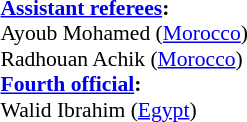<table width=100% style="font-size: 90%">
<tr>
<td><br><strong><a href='#'>Assistant referees</a>:</strong>
<br>Ayoub Mohamed (<a href='#'>Morocco</a>)
<br>Radhouan Achik (<a href='#'>Morocco</a>)
<br><strong><a href='#'>Fourth official</a>:</strong>
<br>Walid Ibrahim (<a href='#'>Egypt</a>)</td>
</tr>
</table>
